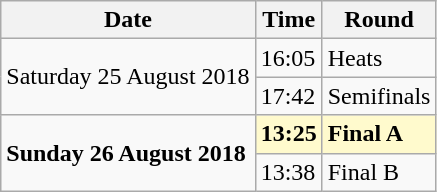<table class="wikitable">
<tr>
<th>Date</th>
<th>Time</th>
<th>Round</th>
</tr>
<tr>
<td rowspan=2>Saturday 25 August 2018</td>
<td>16:05</td>
<td>Heats</td>
</tr>
<tr>
<td>17:42</td>
<td>Semifinals</td>
</tr>
<tr>
<td rowspan=2><strong>Sunday 26 August 2018</strong></td>
<td style=background:lemonchiffon><strong>13:25</strong></td>
<td style=background:lemonchiffon><strong>Final A</strong></td>
</tr>
<tr>
<td>13:38</td>
<td>Final B</td>
</tr>
</table>
